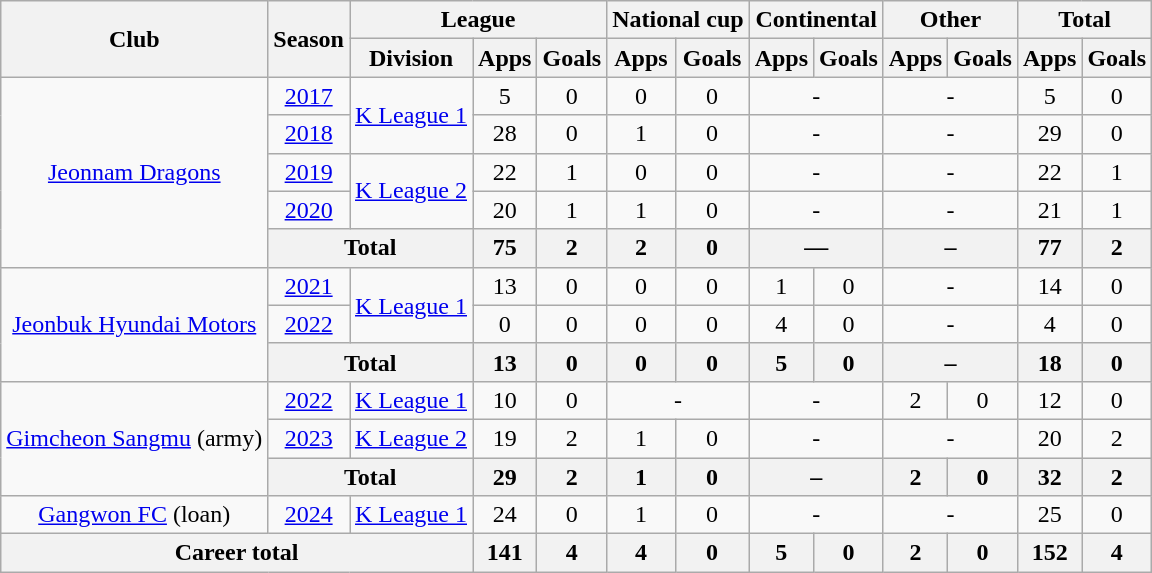<table class="wikitable" style="text-align: center;">
<tr>
<th rowspan="2">Club</th>
<th rowspan="2">Season</th>
<th colspan="3">League</th>
<th colspan="2">National cup</th>
<th colspan="2">Continental</th>
<th colspan="2">Other</th>
<th colspan="2">Total</th>
</tr>
<tr>
<th>Division</th>
<th>Apps</th>
<th>Goals</th>
<th>Apps</th>
<th>Goals</th>
<th>Apps</th>
<th>Goals</th>
<th>Apps</th>
<th>Goals</th>
<th>Apps</th>
<th>Goals</th>
</tr>
<tr>
<td rowspan="5"><a href='#'>Jeonnam Dragons</a></td>
<td><a href='#'>2017</a></td>
<td rowspan=2><a href='#'>K League 1</a></td>
<td>5</td>
<td>0</td>
<td>0</td>
<td>0</td>
<td colspan=2>-</td>
<td colspan=2>-</td>
<td>5</td>
<td>0</td>
</tr>
<tr>
<td><a href='#'>2018</a></td>
<td>28</td>
<td>0</td>
<td>1</td>
<td>0</td>
<td colspan=2>-</td>
<td colspan=2>-</td>
<td>29</td>
<td>0</td>
</tr>
<tr>
<td><a href='#'>2019</a></td>
<td rowspan=2><a href='#'>K League 2</a></td>
<td>22</td>
<td>1</td>
<td>0</td>
<td>0</td>
<td colspan=2>-</td>
<td colspan=2>-</td>
<td>22</td>
<td>1</td>
</tr>
<tr>
<td><a href='#'>2020</a></td>
<td>20</td>
<td>1</td>
<td>1</td>
<td>0</td>
<td colspan=2>-</td>
<td colspan=2>-</td>
<td>21</td>
<td>1</td>
</tr>
<tr>
<th colspan="2">Total</th>
<th>75</th>
<th>2</th>
<th>2</th>
<th>0</th>
<th colspan="2">—</th>
<th colspan="2">–</th>
<th>77</th>
<th>2</th>
</tr>
<tr>
<td rowspan="3"><a href='#'>Jeonbuk Hyundai Motors</a></td>
<td><a href='#'>2021</a></td>
<td rowspan="2"><a href='#'>K League 1</a></td>
<td>13</td>
<td>0</td>
<td>0</td>
<td>0</td>
<td>1</td>
<td>0</td>
<td colspan=2>-</td>
<td>14</td>
<td>0</td>
</tr>
<tr>
<td><a href='#'>2022</a></td>
<td>0</td>
<td>0</td>
<td>0</td>
<td>0</td>
<td>4</td>
<td>0</td>
<td colspan=2>-</td>
<td>4</td>
<td>0</td>
</tr>
<tr>
<th colspan="2">Total</th>
<th>13</th>
<th>0</th>
<th>0</th>
<th>0</th>
<th>5</th>
<th>0</th>
<th colspan="2">–</th>
<th>18</th>
<th>0</th>
</tr>
<tr>
<td rowspan="3"><a href='#'>Gimcheon Sangmu</a> (army)</td>
<td><a href='#'>2022</a></td>
<td><a href='#'>K League 1</a></td>
<td>10</td>
<td>0</td>
<td colspan=2>-</td>
<td colspan=2>-</td>
<td>2</td>
<td>0</td>
<td>12</td>
<td>0</td>
</tr>
<tr>
<td><a href='#'>2023</a></td>
<td><a href='#'>K League 2</a></td>
<td>19</td>
<td>2</td>
<td>1</td>
<td>0</td>
<td colspan=2>-</td>
<td colspan=2>-</td>
<td>20</td>
<td>2</td>
</tr>
<tr>
<th colspan="2">Total</th>
<th>29</th>
<th>2</th>
<th>1</th>
<th>0</th>
<th colspan="2">–</th>
<th>2</th>
<th>0</th>
<th>32</th>
<th>2</th>
</tr>
<tr>
<td><a href='#'>Gangwon FC</a> (loan)</td>
<td><a href='#'>2024</a></td>
<td><a href='#'>K League 1</a></td>
<td>24</td>
<td>0</td>
<td>1</td>
<td>0</td>
<td colspan=2>-</td>
<td colspan=2>-</td>
<td>25</td>
<td>0</td>
</tr>
<tr>
<th colspan="3">Career total</th>
<th>141</th>
<th>4</th>
<th>4</th>
<th>0</th>
<th>5</th>
<th>0</th>
<th>2</th>
<th>0</th>
<th>152</th>
<th>4</th>
</tr>
</table>
